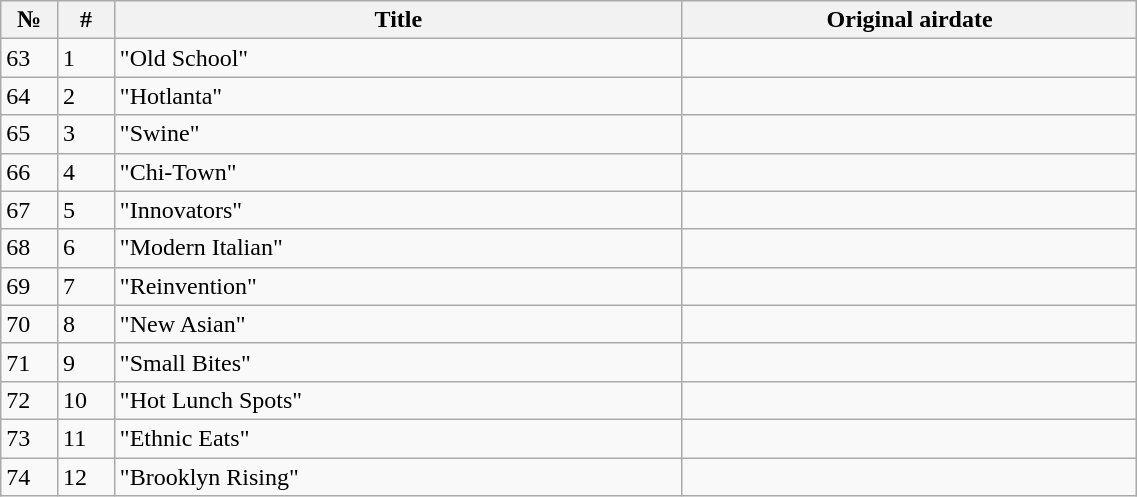<table class="wikitable" style="width:60%;">
<tr>
<th style="width:5%;">№</th>
<th style="width:5%;">#</th>
<th style="width:50%;">Title</th>
<th style="width:40%;">Original airdate</th>
</tr>
<tr>
<td>63</td>
<td>1</td>
<td>"Old School"</td>
<td></td>
</tr>
<tr>
<td>64</td>
<td>2</td>
<td>"Hotlanta"</td>
<td></td>
</tr>
<tr>
<td>65</td>
<td>3</td>
<td>"Swine"</td>
<td></td>
</tr>
<tr>
<td>66</td>
<td>4</td>
<td>"Chi-Town"</td>
<td></td>
</tr>
<tr>
<td>67</td>
<td>5</td>
<td>"Innovators"</td>
<td></td>
</tr>
<tr>
<td>68</td>
<td>6</td>
<td>"Modern Italian"</td>
<td></td>
</tr>
<tr>
<td>69</td>
<td>7</td>
<td>"Reinvention"</td>
<td></td>
</tr>
<tr>
<td>70</td>
<td>8</td>
<td>"New Asian"</td>
<td></td>
</tr>
<tr>
<td>71</td>
<td>9</td>
<td>"Small Bites"</td>
<td></td>
</tr>
<tr>
<td>72</td>
<td>10</td>
<td>"Hot Lunch Spots"</td>
<td></td>
</tr>
<tr>
<td>73</td>
<td>11</td>
<td>"Ethnic Eats"</td>
<td></td>
</tr>
<tr>
<td>74</td>
<td>12</td>
<td>"Brooklyn Rising"</td>
<td></td>
</tr>
</table>
